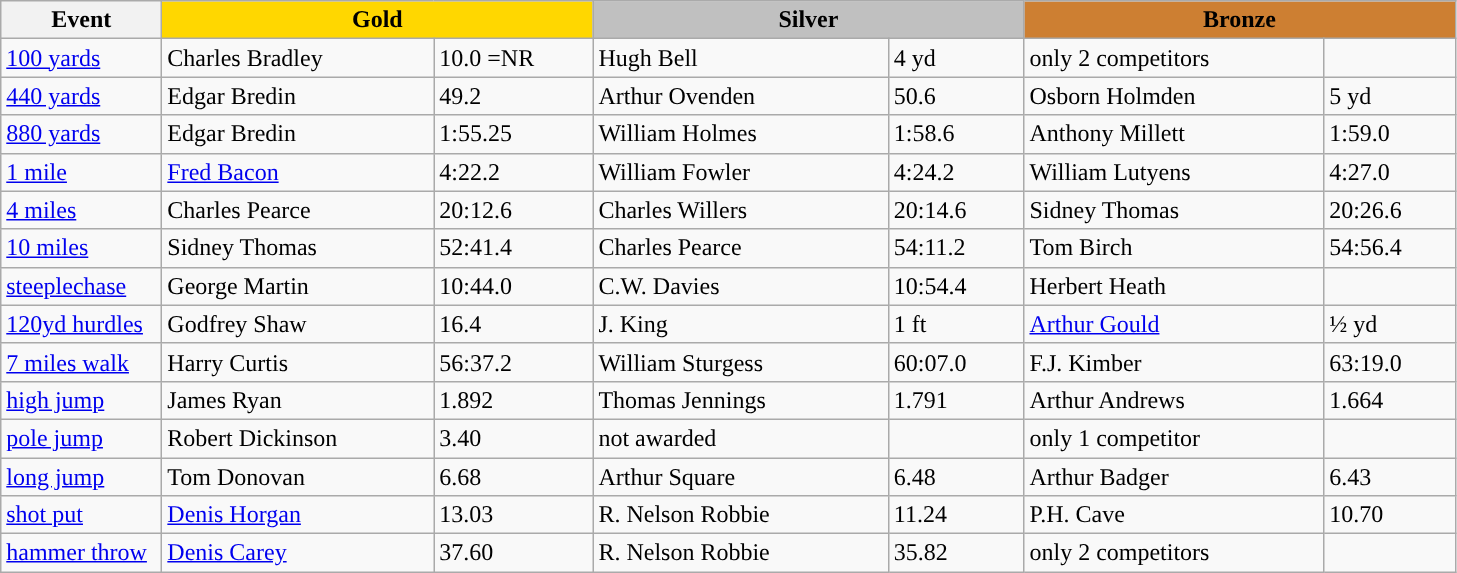<table class="wikitable" style="text-align:left">
<tr>
<th width=100>Event</th>
<th colspan="2" width="280" style="background:gold;">Gold</th>
<th colspan="2" width="280" style="background:silver;">Silver</th>
<th colspan="2" width="280" style="background:#CD7F32;">Bronze</th>
</tr>
<tr>
<td><a href='#'>100 yards</a></td>
<td>Charles Bradley</td>
<td>10.0 =NR</td>
<td>Hugh Bell</td>
<td>4 yd</td>
<td>only 2 competitors</td>
<td></td>
</tr>
<tr>
<td><a href='#'>440 yards</a></td>
<td> Edgar Bredin</td>
<td>49.2</td>
<td>Arthur Ovenden</td>
<td>50.6</td>
<td>Osborn Holmden</td>
<td>5 yd</td>
</tr>
<tr>
<td><a href='#'>880 yards</a></td>
<td> Edgar Bredin</td>
<td>1:55.25</td>
<td>William Holmes</td>
<td>1:58.6</td>
<td>Anthony Millett</td>
<td>1:59.0</td>
</tr>
<tr>
<td><a href='#'>1 mile</a></td>
<td><a href='#'>Fred Bacon</a></td>
<td>4:22.2</td>
<td>William Fowler</td>
<td>4:24.2</td>
<td>William Lutyens</td>
<td>4:27.0</td>
</tr>
<tr>
<td><a href='#'>4 miles</a></td>
<td>Charles Pearce</td>
<td>20:12.6</td>
<td>Charles Willers</td>
<td>20:14.6</td>
<td>Sidney Thomas</td>
<td>20:26.6</td>
</tr>
<tr>
<td><a href='#'>10 miles</a></td>
<td>Sidney Thomas</td>
<td>52:41.4</td>
<td>Charles Pearce</td>
<td>54:11.2</td>
<td>Tom Birch</td>
<td>54:56.4</td>
</tr>
<tr>
<td><a href='#'>steeplechase</a></td>
<td>George Martin</td>
<td>10:44.0</td>
<td>C.W. Davies</td>
<td>10:54.4</td>
<td>Herbert Heath</td>
<td></td>
</tr>
<tr>
<td><a href='#'>120yd hurdles</a></td>
<td>Godfrey Shaw</td>
<td>16.4</td>
<td>J. King</td>
<td>1 ft</td>
<td> <a href='#'>Arthur Gould</a></td>
<td>½ yd</td>
</tr>
<tr>
<td><a href='#'>7 miles walk</a></td>
<td>Harry Curtis</td>
<td>56:37.2</td>
<td>William Sturgess</td>
<td>60:07.0</td>
<td>F.J. Kimber</td>
<td>63:19.0</td>
</tr>
<tr>
<td><a href='#'>high jump</a></td>
<td> James Ryan</td>
<td>1.892</td>
<td>Thomas Jennings</td>
<td>1.791</td>
<td>Arthur Andrews</td>
<td>1.664</td>
</tr>
<tr>
<td><a href='#'>pole jump</a></td>
<td>Robert Dickinson</td>
<td>3.40</td>
<td>not awarded</td>
<td></td>
<td>only 1 competitor</td>
<td></td>
</tr>
<tr>
<td><a href='#'>long jump</a></td>
<td> Tom Donovan</td>
<td>6.68</td>
<td>Arthur Square</td>
<td>6.48</td>
<td>Arthur Badger</td>
<td>6.43</td>
</tr>
<tr>
<td><a href='#'>shot put</a></td>
<td> <a href='#'>Denis Horgan</a></td>
<td>13.03</td>
<td> R. Nelson Robbie</td>
<td>11.24</td>
<td>P.H. Cave</td>
<td>10.70</td>
</tr>
<tr>
<td><a href='#'>hammer throw</a></td>
<td> <a href='#'>Denis Carey</a></td>
<td>37.60</td>
<td> R. Nelson Robbie</td>
<td>35.82</td>
<td>only 2 competitors</td>
<td></td>
</tr>
</table>
